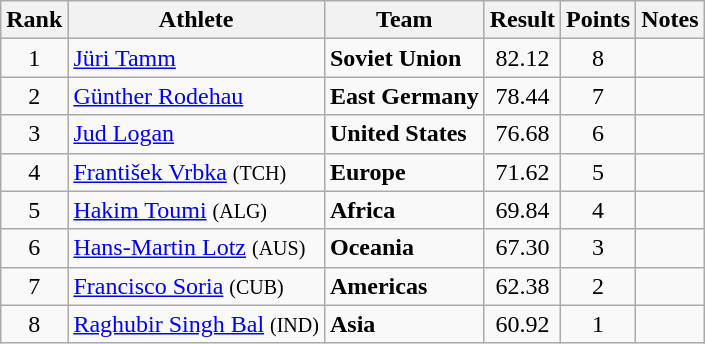<table class="wikitable" style="text-align:center">
<tr>
<th>Rank</th>
<th>Athlete</th>
<th>Team</th>
<th>Result</th>
<th>Points</th>
<th>Notes</th>
</tr>
<tr>
<td>1</td>
<td align="left"><a href='#'>Jüri Tamm</a></td>
<td align=left><strong>Soviet Union</strong></td>
<td>82.12</td>
<td>8</td>
<td></td>
</tr>
<tr>
<td>2</td>
<td align="left"><a href='#'>Günther Rodehau</a></td>
<td align=left><strong>East Germany</strong></td>
<td>78.44</td>
<td>7</td>
<td></td>
</tr>
<tr>
<td>3</td>
<td align="left"><a href='#'>Jud Logan</a></td>
<td align=left><strong>United States</strong></td>
<td>76.68</td>
<td>6</td>
<td></td>
</tr>
<tr>
<td>4</td>
<td align="left"><a href='#'>František Vrbka</a> <small>(TCH) </small></td>
<td align=left><strong>Europe</strong></td>
<td>71.62</td>
<td>5</td>
<td></td>
</tr>
<tr>
<td>5</td>
<td align="left"><a href='#'>Hakim Toumi</a> <small>(ALG) </small></td>
<td align=left><strong>Africa</strong></td>
<td>69.84</td>
<td>4</td>
<td></td>
</tr>
<tr>
<td>6</td>
<td align="left"><a href='#'>Hans-Martin Lotz</a> <small>(AUS) </small></td>
<td align=left><strong>Oceania</strong></td>
<td>67.30</td>
<td>3</td>
<td></td>
</tr>
<tr>
<td>7</td>
<td align="left"><a href='#'>Francisco Soria</a> <small>(CUB) </small></td>
<td align=left><strong>Americas</strong></td>
<td>62.38</td>
<td>2</td>
<td></td>
</tr>
<tr>
<td>8</td>
<td align="left"><a href='#'>Raghubir Singh Bal</a> <small>(IND) </small></td>
<td align=left><strong>Asia</strong></td>
<td>60.92</td>
<td>1</td>
<td></td>
</tr>
</table>
